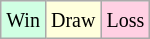<table class="wikitable">
<tr>
<td style="background:#d0ffe3;"><small>Win</small></td>
<td style="background:#ffd;"><small>Draw</small></td>
<td style="background:#ffd0e3;"><small>Loss</small></td>
</tr>
</table>
